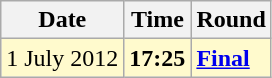<table class="wikitable">
<tr>
<th>Date</th>
<th>Time</th>
<th>Round</th>
</tr>
<tr style=background:lemonchiffon>
<td>1 July 2012</td>
<td><strong>17:25</strong></td>
<td><strong><a href='#'>Final</a></strong></td>
</tr>
</table>
